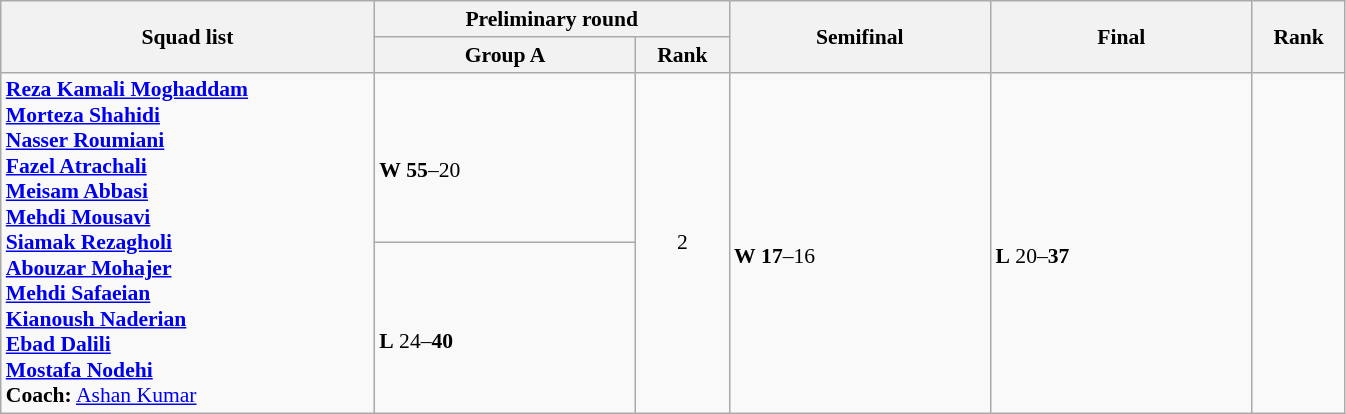<table class="wikitable" width="71%" style="text-align:left; font-size:90%">
<tr>
<th rowspan="2" width="20%">Squad list</th>
<th colspan="2">Preliminary round</th>
<th rowspan="2" width="14%">Semifinal</th>
<th rowspan="2" width="14%">Final</th>
<th rowspan="2" width="5%">Rank</th>
</tr>
<tr>
<th width="14%">Group A</th>
<th width="5%">Rank</th>
</tr>
<tr>
<td rowspan="2"><strong><a href='#'>Reza Kamali Moghaddam</a><br><a href='#'>Morteza Shahidi</a><br><a href='#'>Nasser Roumiani</a><br><a href='#'>Fazel Atrachali</a><br><a href='#'>Meisam Abbasi</a><br><a href='#'>Mehdi Mousavi</a><br><a href='#'>Siamak Rezagholi</a><br><a href='#'>Abouzar Mohajer</a><br><a href='#'>Mehdi Safaeian</a><br><a href='#'>Kianoush Naderian</a><br><a href='#'>Ebad Dalili</a><br><a href='#'>Mostafa Nodehi</a><br>Coach:</strong>  <a href='#'>Ashan Kumar</a></td>
<td><br><strong>W</strong> <strong>55</strong>–20</td>
<td rowspan="2" align=center>2 <strong></strong></td>
<td rowspan="2"><br><strong>W</strong> <strong>17</strong>–16</td>
<td rowspan="2"><br><strong>L</strong> 20–<strong>37</strong></td>
<td rowspan="2" align="center"></td>
</tr>
<tr>
<td><br><strong>L</strong> 24–<strong>40</strong></td>
</tr>
</table>
